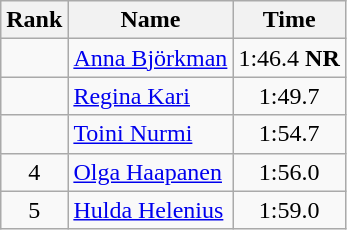<table class="wikitable" style="text-align:center">
<tr>
<th>Rank</th>
<th>Name</th>
<th>Time</th>
</tr>
<tr>
<td></td>
<td align=left><a href='#'>Anna Björkman</a></td>
<td>1:46.4 <strong>NR</strong></td>
</tr>
<tr>
<td></td>
<td align=left><a href='#'>Regina Kari</a></td>
<td>1:49.7</td>
</tr>
<tr>
<td></td>
<td align=left><a href='#'>Toini Nurmi</a></td>
<td>1:54.7</td>
</tr>
<tr>
<td>4</td>
<td align=left><a href='#'>Olga Haapanen</a></td>
<td>1:56.0</td>
</tr>
<tr>
<td>5</td>
<td align=left><a href='#'>Hulda Helenius</a></td>
<td>1:59.0</td>
</tr>
</table>
